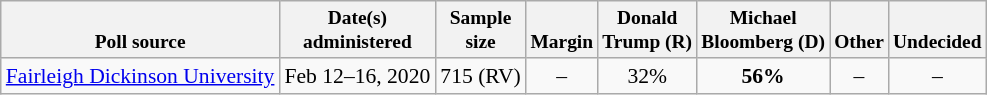<table class="wikitable" style="font-size:90%;text-align:center;">
<tr valign=bottom style="font-size:90%;">
<th>Poll source</th>
<th>Date(s)<br>administered</th>
<th>Sample<br>size</th>
<th>Margin<br></th>
<th>Donald<br>Trump (R)</th>
<th>Michael<br>Bloomberg (D)</th>
<th>Other</th>
<th>Undecided</th>
</tr>
<tr>
<td style="text-align:left;"><a href='#'>Fairleigh Dickinson University</a></td>
<td>Feb 12–16, 2020</td>
<td>715 (RV)</td>
<td>–</td>
<td>32%</td>
<td><strong>56%</strong></td>
<td>–</td>
<td>–</td>
</tr>
</table>
